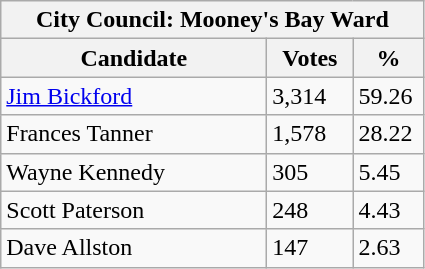<table class="wikitable">
<tr>
<th colspan="3">City Council: Mooney's Bay Ward</th>
</tr>
<tr>
<th style="width: 170px">Candidate</th>
<th style="width: 50px">Votes</th>
<th style="width: 40px">%</th>
</tr>
<tr>
<td><a href='#'>Jim Bickford</a></td>
<td>3,314</td>
<td>59.26</td>
</tr>
<tr>
<td>Frances Tanner</td>
<td>1,578</td>
<td>28.22</td>
</tr>
<tr>
<td>Wayne Kennedy</td>
<td>305</td>
<td>5.45</td>
</tr>
<tr>
<td>Scott Paterson</td>
<td>248</td>
<td>4.43</td>
</tr>
<tr>
<td>Dave Allston</td>
<td>147</td>
<td>2.63</td>
</tr>
</table>
